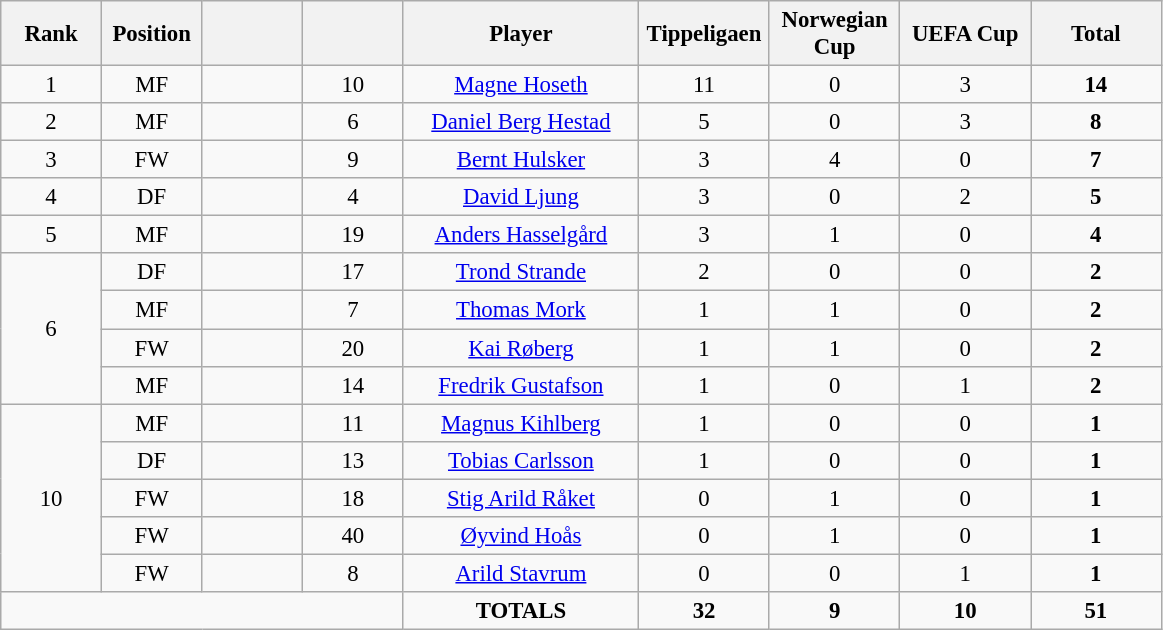<table class="wikitable" style="font-size: 95%; text-align: center;">
<tr>
<th width=60>Rank</th>
<th width=60>Position</th>
<th width=60></th>
<th width=60></th>
<th width=150>Player</th>
<th width=80>Tippeligaen</th>
<th width=80>Norwegian Cup</th>
<th width=80>UEFA Cup</th>
<th width=80><strong>Total</strong></th>
</tr>
<tr>
<td>1</td>
<td>MF</td>
<td></td>
<td>10</td>
<td><a href='#'>Magne Hoseth</a></td>
<td>11</td>
<td>0</td>
<td>3</td>
<td><strong>14</strong></td>
</tr>
<tr>
<td>2</td>
<td>MF</td>
<td></td>
<td>6</td>
<td><a href='#'>Daniel Berg Hestad</a></td>
<td>5</td>
<td>0</td>
<td>3</td>
<td><strong>8</strong></td>
</tr>
<tr>
<td>3</td>
<td>FW</td>
<td></td>
<td>9</td>
<td><a href='#'>Bernt Hulsker</a></td>
<td>3</td>
<td>4</td>
<td>0</td>
<td><strong>7</strong></td>
</tr>
<tr>
<td>4</td>
<td>DF</td>
<td></td>
<td>4</td>
<td><a href='#'>David Ljung</a></td>
<td>3</td>
<td>0</td>
<td>2</td>
<td><strong>5</strong></td>
</tr>
<tr>
<td>5</td>
<td>MF</td>
<td></td>
<td>19</td>
<td><a href='#'>Anders Hasselgård</a></td>
<td>3</td>
<td>1</td>
<td>0</td>
<td><strong>4</strong></td>
</tr>
<tr>
<td rowspan="4">6</td>
<td>DF</td>
<td></td>
<td>17</td>
<td><a href='#'>Trond Strande</a></td>
<td>2</td>
<td>0</td>
<td>0</td>
<td><strong>2</strong></td>
</tr>
<tr>
<td>MF</td>
<td></td>
<td>7</td>
<td><a href='#'>Thomas Mork</a></td>
<td>1</td>
<td>1</td>
<td>0</td>
<td><strong>2</strong></td>
</tr>
<tr>
<td>FW</td>
<td></td>
<td>20</td>
<td><a href='#'>Kai Røberg</a></td>
<td>1</td>
<td>1</td>
<td>0</td>
<td><strong>2</strong></td>
</tr>
<tr>
<td>MF</td>
<td></td>
<td>14</td>
<td><a href='#'>Fredrik Gustafson</a></td>
<td>1</td>
<td>0</td>
<td>1</td>
<td><strong>2</strong></td>
</tr>
<tr>
<td rowspan="5">10</td>
<td>MF</td>
<td></td>
<td>11</td>
<td><a href='#'>Magnus Kihlberg</a></td>
<td>1</td>
<td>0</td>
<td>0</td>
<td><strong>1</strong></td>
</tr>
<tr>
<td>DF</td>
<td></td>
<td>13</td>
<td><a href='#'>Tobias Carlsson</a></td>
<td>1</td>
<td>0</td>
<td>0</td>
<td><strong>1</strong></td>
</tr>
<tr>
<td>FW</td>
<td></td>
<td>18</td>
<td><a href='#'>Stig Arild Råket</a></td>
<td>0</td>
<td>1</td>
<td>0</td>
<td><strong>1</strong></td>
</tr>
<tr>
<td>FW</td>
<td></td>
<td>40</td>
<td><a href='#'>Øyvind Hoås</a></td>
<td>0</td>
<td>1</td>
<td>0</td>
<td><strong>1</strong></td>
</tr>
<tr>
<td>FW</td>
<td></td>
<td>8</td>
<td><a href='#'>Arild Stavrum</a></td>
<td>0</td>
<td>0</td>
<td>1</td>
<td><strong>1</strong></td>
</tr>
<tr>
<td colspan="4"></td>
<td><strong>TOTALS</strong></td>
<td><strong>32</strong></td>
<td><strong>9</strong></td>
<td><strong>10</strong></td>
<td><strong>51</strong></td>
</tr>
</table>
